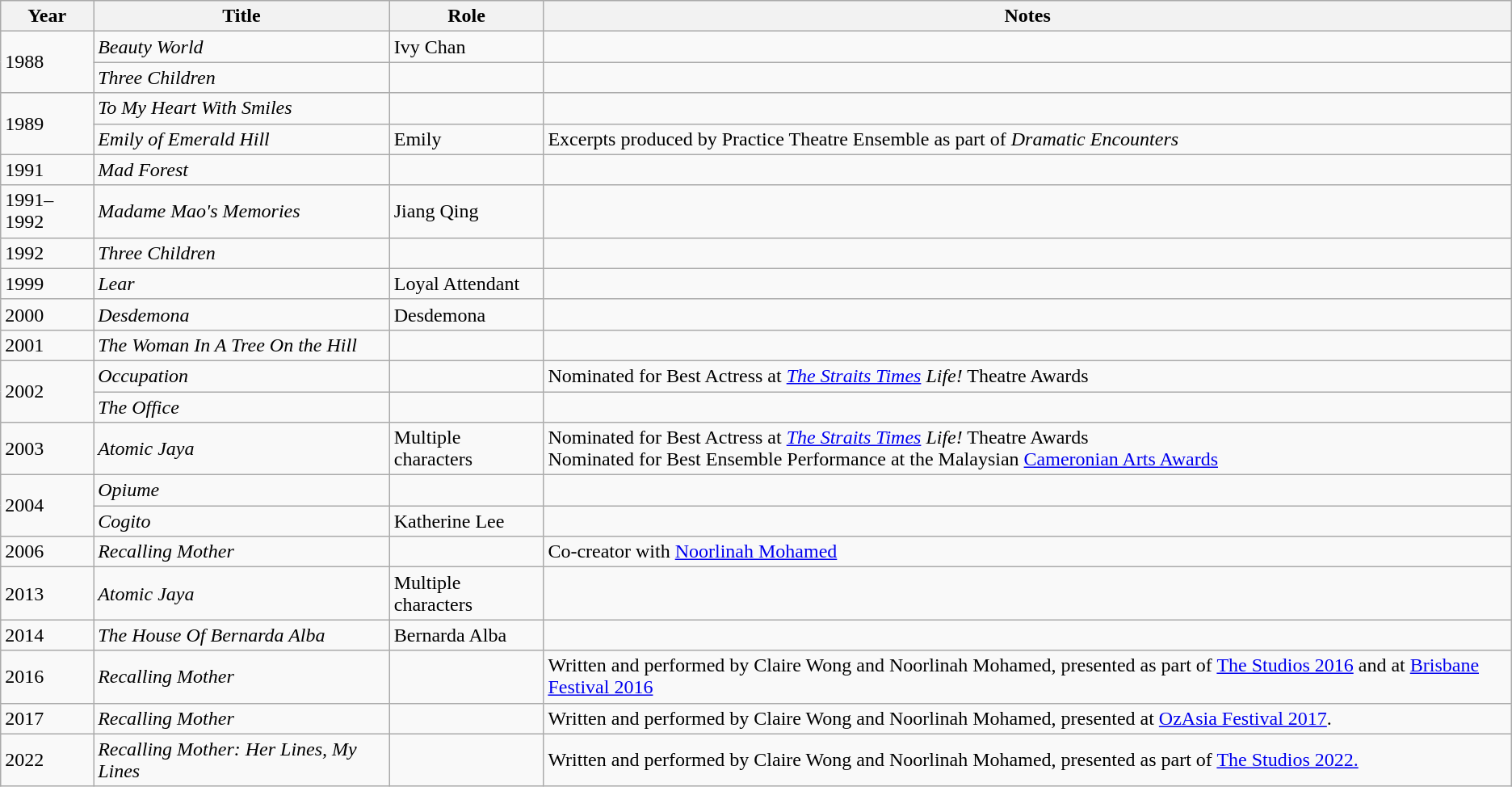<table class="wikitable sortable">
<tr>
<th>Year</th>
<th>Title</th>
<th>Role</th>
<th class="unsortable">Notes</th>
</tr>
<tr>
<td rowspan="2">1988</td>
<td><em>Beauty World</em></td>
<td>Ivy Chan</td>
<td></td>
</tr>
<tr>
<td><em>Three Children</em></td>
<td></td>
<td></td>
</tr>
<tr>
<td rowspan="2">1989</td>
<td><em>To My Heart With Smiles</em></td>
<td></td>
<td></td>
</tr>
<tr>
<td><em>Emily of Emerald Hill</em></td>
<td>Emily</td>
<td>Excerpts produced by Practice Theatre Ensemble as part of <em>Dramatic Encounters</em></td>
</tr>
<tr>
<td>1991</td>
<td><em>Mad Forest</em></td>
<td></td>
<td></td>
</tr>
<tr>
<td>1991–1992</td>
<td><em>Madame Mao's Memories</em></td>
<td>Jiang Qing</td>
<td></td>
</tr>
<tr>
<td>1992</td>
<td><em>Three Children</em></td>
<td></td>
<td></td>
</tr>
<tr>
<td>1999</td>
<td><em>Lear</em></td>
<td>Loyal Attendant</td>
<td></td>
</tr>
<tr>
<td>2000</td>
<td><em>Desdemona</em></td>
<td>Desdemona</td>
<td></td>
</tr>
<tr>
<td>2001</td>
<td><em>The Woman In A Tree On the Hill</em></td>
<td></td>
<td></td>
</tr>
<tr>
<td rowspan="2">2002</td>
<td><em>Occupation</em></td>
<td></td>
<td>Nominated for Best Actress at <em><a href='#'>The Straits Times</a> Life!</em> Theatre Awards</td>
</tr>
<tr>
<td><em>The Office</em></td>
<td></td>
<td></td>
</tr>
<tr>
<td>2003</td>
<td><em>Atomic Jaya</em></td>
<td>Multiple characters</td>
<td>Nominated for Best Actress at <em><a href='#'>The Straits Times</a> Life!</em> Theatre Awards<br>Nominated for Best Ensemble Performance at the Malaysian <a href='#'>Cameronian Arts Awards</a></td>
</tr>
<tr>
<td rowspan="2">2004</td>
<td><em>Opiume</em></td>
<td></td>
<td></td>
</tr>
<tr>
<td><em>Cogito</em></td>
<td>Katherine Lee</td>
<td></td>
</tr>
<tr>
<td>2006</td>
<td><em>Recalling Mother</em></td>
<td></td>
<td>Co-creator with <a href='#'>Noorlinah Mohamed</a></td>
</tr>
<tr>
<td>2013</td>
<td><em>Atomic Jaya</em></td>
<td>Multiple characters</td>
<td></td>
</tr>
<tr>
<td>2014</td>
<td><em>The House Of Bernarda Alba</em></td>
<td>Bernarda Alba</td>
<td></td>
</tr>
<tr>
<td>2016</td>
<td><em>Recalling Mother</em></td>
<td></td>
<td>Written and performed by Claire Wong and Noorlinah Mohamed, presented as part of <a href='#'>The Studios 2016</a> and at <a href='#'>Brisbane Festival 2016</a></td>
</tr>
<tr>
<td>2017</td>
<td><em>Recalling Mother</em></td>
<td></td>
<td>Written and performed by Claire Wong and Noorlinah Mohamed, presented at <a href='#'>OzAsia Festival 2017</a>.</td>
</tr>
<tr>
<td>2022</td>
<td><em>Recalling Mother: Her Lines, My Lines</em></td>
<td></td>
<td>Written and performed by Claire Wong and Noorlinah Mohamed, presented as part of <a href='#'>The Studios 2022.</a></td>
</tr>
</table>
